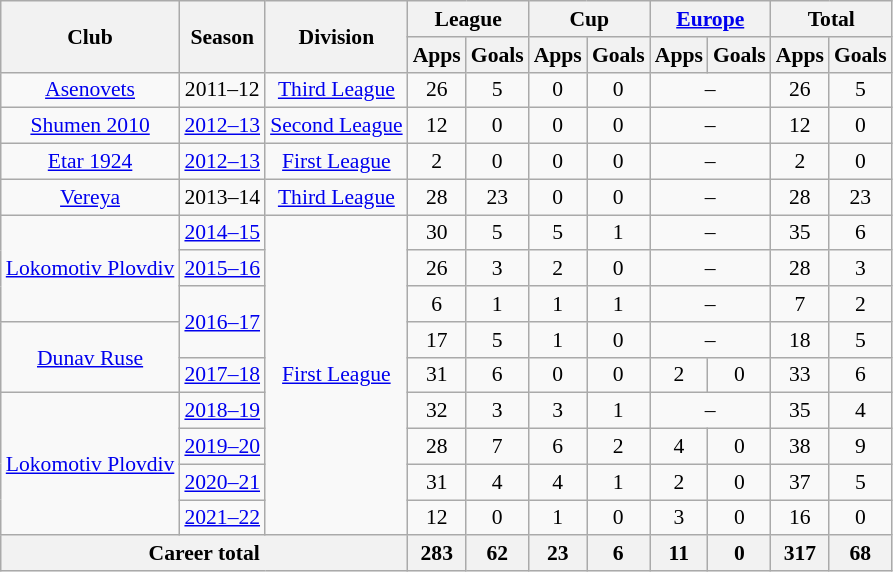<table class="wikitable" style="font-size:90%; text-align: center">
<tr>
<th rowspan=2>Club</th>
<th rowspan=2>Season</th>
<th rowspan="2">Division</th>
<th colspan=2>League</th>
<th colspan=2>Cup</th>
<th colspan=2><a href='#'>Europe</a></th>
<th colspan=2>Total</th>
</tr>
<tr>
<th>Apps</th>
<th>Goals</th>
<th>Apps</th>
<th>Goals</th>
<th>Apps</th>
<th>Goals</th>
<th>Apps</th>
<th>Goals</th>
</tr>
<tr>
<td rowspan=1><a href='#'>Asenovets</a></td>
<td>2011–12</td>
<td rowspan="1"><a href='#'>Third League</a></td>
<td>26</td>
<td>5</td>
<td>0</td>
<td>0</td>
<td colspan="2">–</td>
<td>26</td>
<td>5</td>
</tr>
<tr>
<td rowspan=1><a href='#'>Shumen 2010</a></td>
<td><a href='#'>2012–13</a></td>
<td rowspan="1"><a href='#'>Second League</a></td>
<td>12</td>
<td>0</td>
<td>0</td>
<td>0</td>
<td colspan="2">–</td>
<td>12</td>
<td>0</td>
</tr>
<tr>
<td rowspan=1><a href='#'>Etar 1924</a></td>
<td><a href='#'>2012–13</a></td>
<td rowspan="1"><a href='#'>First League</a></td>
<td>2</td>
<td>0</td>
<td>0</td>
<td>0</td>
<td colspan="2">–</td>
<td>2</td>
<td>0</td>
</tr>
<tr>
<td rowspan=1><a href='#'>Vereya</a></td>
<td>2013–14</td>
<td rowspan="1"><a href='#'>Third League</a></td>
<td>28</td>
<td>23</td>
<td>0</td>
<td>0</td>
<td colspan="2">–</td>
<td>28</td>
<td>23</td>
</tr>
<tr>
<td rowspan=3><a href='#'>Lokomotiv Plovdiv</a></td>
<td><a href='#'>2014–15</a></td>
<td rowspan="9"><a href='#'>First League</a></td>
<td>30</td>
<td>5</td>
<td>5</td>
<td>1</td>
<td colspan="2">–</td>
<td>35</td>
<td>6</td>
</tr>
<tr>
<td><a href='#'>2015–16</a></td>
<td>26</td>
<td>3</td>
<td>2</td>
<td>0</td>
<td colspan="2">–</td>
<td>28</td>
<td>3</td>
</tr>
<tr>
<td rowspan="2"><a href='#'>2016–17</a></td>
<td>6</td>
<td>1</td>
<td>1</td>
<td>1</td>
<td colspan="2">–</td>
<td>7</td>
<td>2</td>
</tr>
<tr>
<td rowspan="2"><a href='#'>Dunav Ruse</a></td>
<td>17</td>
<td>5</td>
<td>1</td>
<td>0</td>
<td colspan="2">–</td>
<td>18</td>
<td>5</td>
</tr>
<tr>
<td><a href='#'>2017–18</a></td>
<td>31</td>
<td>6</td>
<td>0</td>
<td>0</td>
<td>2</td>
<td>0</td>
<td>33</td>
<td>6</td>
</tr>
<tr>
<td rowspan="4"><a href='#'>Lokomotiv Plovdiv</a></td>
<td><a href='#'>2018–19</a></td>
<td>32</td>
<td>3</td>
<td>3</td>
<td>1</td>
<td colspan="2">–</td>
<td>35</td>
<td>4</td>
</tr>
<tr>
<td><a href='#'>2019–20</a></td>
<td>28</td>
<td>7</td>
<td>6</td>
<td>2</td>
<td>4</td>
<td>0</td>
<td>38</td>
<td>9</td>
</tr>
<tr>
<td><a href='#'>2020–21</a></td>
<td>31</td>
<td>4</td>
<td>4</td>
<td>1</td>
<td>2</td>
<td>0</td>
<td>37</td>
<td>5</td>
</tr>
<tr>
<td><a href='#'>2021–22</a></td>
<td>12</td>
<td>0</td>
<td>1</td>
<td>0</td>
<td>3</td>
<td>0</td>
<td>16</td>
<td>0</td>
</tr>
<tr>
<th colspan=3>Career total</th>
<th>283</th>
<th>62</th>
<th>23</th>
<th>6</th>
<th>11</th>
<th>0</th>
<th>317</th>
<th>68</th>
</tr>
</table>
